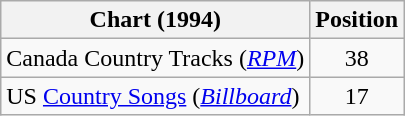<table class="wikitable sortable">
<tr>
<th scope="col">Chart (1994)</th>
<th scope="col">Position</th>
</tr>
<tr>
<td>Canada Country Tracks (<em><a href='#'>RPM</a></em>)</td>
<td align="center">38</td>
</tr>
<tr>
<td>US <a href='#'>Country Songs</a> (<em><a href='#'>Billboard</a></em>)</td>
<td align="center">17</td>
</tr>
</table>
